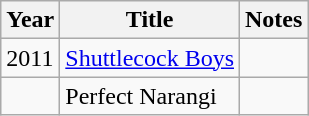<table class="wikitable">
<tr>
<th>Year</th>
<th>Title</th>
<th>Notes</th>
</tr>
<tr>
<td>2011</td>
<td><a href='#'>Shuttlecock Boys</a></td>
<td></td>
</tr>
<tr>
<td></td>
<td>Perfect Narangi</td>
<td></td>
</tr>
</table>
